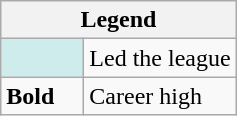<table class="wikitable">
<tr>
<th colspan="2">Legend</th>
</tr>
<tr>
<td style="background:#cfecec; width:3em;"></td>
<td>Led the league</td>
</tr>
<tr>
<td><strong>Bold</strong></td>
<td>Career high</td>
</tr>
</table>
